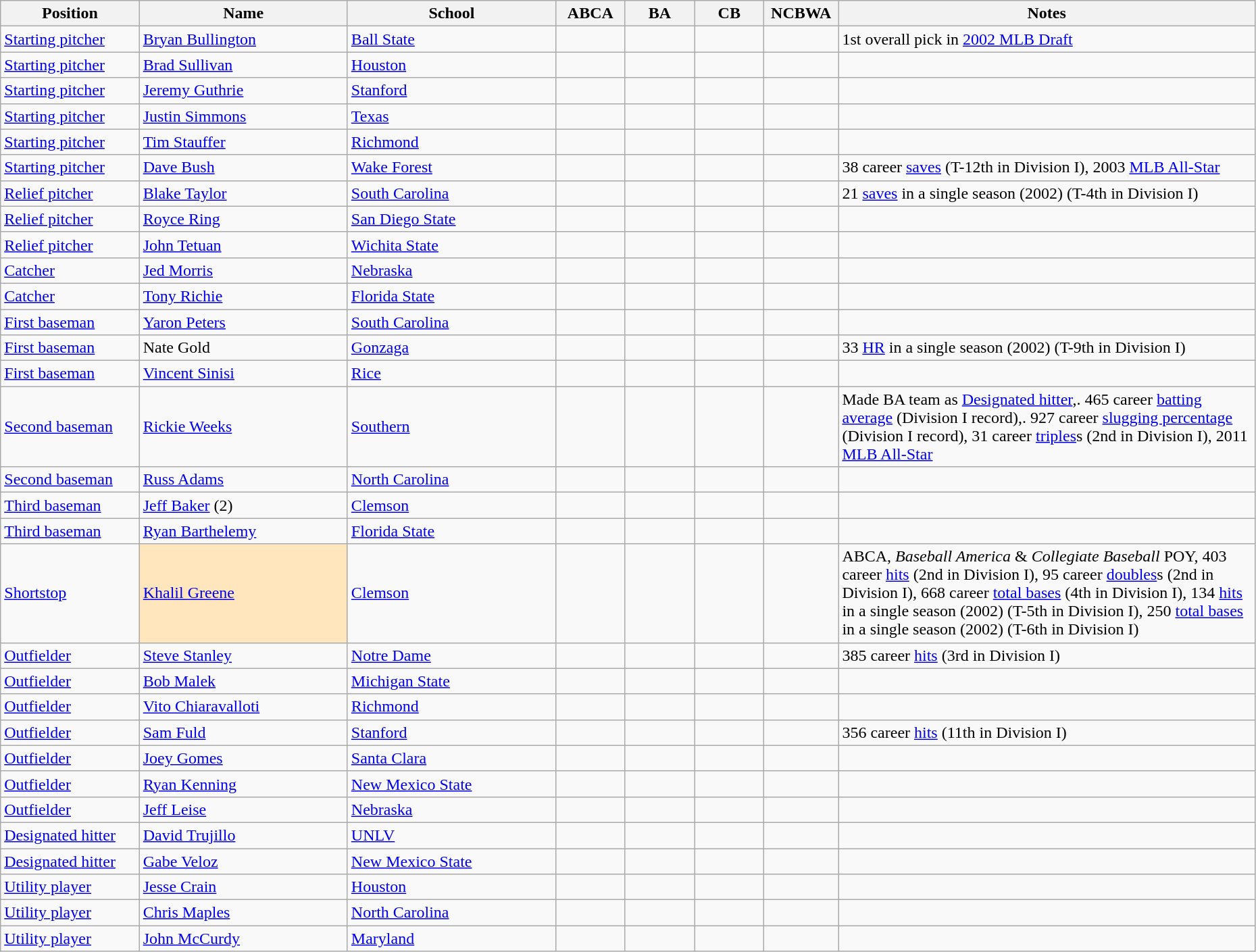<table class="wikitable sortable" style="width:98%;">
<tr>
<th width=10%>Position</th>
<th width=15%>Name</th>
<th width=15%>School</th>
<th width=5%>ABCA</th>
<th width=5%>BA</th>
<th width=5%>CB</th>
<th width=5%>NCBWA</th>
<th width=30% class="unsortable">Notes</th>
</tr>
<tr>
<td><a href='#'>Starting pitcher</a></td>
<td><a href='#'>Bryan Bullington</a></td>
<td><a href='#'>Ball State</a></td>
<td></td>
<td></td>
<td></td>
<td></td>
<td>1st overall pick in <a href='#'>2002 MLB Draft</a></td>
</tr>
<tr>
<td><a href='#'>Starting pitcher</a></td>
<td><a href='#'>Brad Sullivan</a></td>
<td><a href='#'>Houston</a></td>
<td></td>
<td></td>
<td></td>
<td></td>
<td></td>
</tr>
<tr>
<td><a href='#'>Starting pitcher</a></td>
<td><a href='#'>Jeremy Guthrie</a></td>
<td><a href='#'>Stanford</a></td>
<td></td>
<td></td>
<td></td>
<td></td>
<td></td>
</tr>
<tr>
<td><a href='#'>Starting pitcher</a></td>
<td><a href='#'>Justin Simmons</a></td>
<td><a href='#'>Texas</a></td>
<td></td>
<td></td>
<td></td>
<td></td>
<td></td>
</tr>
<tr>
<td><a href='#'>Starting pitcher</a></td>
<td><a href='#'>Tim Stauffer</a></td>
<td><a href='#'>Richmond</a></td>
<td></td>
<td></td>
<td></td>
<td></td>
<td></td>
</tr>
<tr>
<td><a href='#'>Starting pitcher</a></td>
<td><a href='#'>Dave Bush</a></td>
<td><a href='#'>Wake Forest</a></td>
<td></td>
<td></td>
<td></td>
<td></td>
<td>38 career <a href='#'>saves</a> (T-12th in Division I), 2003 <a href='#'>MLB All-Star</a></td>
</tr>
<tr>
<td><a href='#'>Relief pitcher</a></td>
<td><a href='#'>Blake Taylor</a></td>
<td><a href='#'>South Carolina</a></td>
<td></td>
<td></td>
<td></td>
<td></td>
<td>21 <a href='#'>saves</a> in a single season (2002) (T-4th in Division I)</td>
</tr>
<tr>
<td><a href='#'>Relief pitcher</a></td>
<td><a href='#'>Royce Ring</a></td>
<td><a href='#'>San Diego State</a></td>
<td></td>
<td></td>
<td></td>
<td></td>
<td></td>
</tr>
<tr>
<td><a href='#'>Relief pitcher</a></td>
<td><a href='#'>John Tetuan</a></td>
<td><a href='#'>Wichita State</a></td>
<td></td>
<td></td>
<td></td>
<td></td>
<td></td>
</tr>
<tr>
<td><a href='#'>Catcher</a></td>
<td><a href='#'>Jed Morris</a></td>
<td><a href='#'>Nebraska</a></td>
<td></td>
<td></td>
<td></td>
<td></td>
<td></td>
</tr>
<tr>
<td><a href='#'>Catcher</a></td>
<td><a href='#'>Tony Richie</a></td>
<td><a href='#'>Florida State</a></td>
<td></td>
<td></td>
<td></td>
<td></td>
<td></td>
</tr>
<tr>
<td><a href='#'>First baseman</a></td>
<td><a href='#'>Yaron Peters</a></td>
<td><a href='#'>South Carolina</a></td>
<td></td>
<td></td>
<td></td>
<td></td>
<td></td>
</tr>
<tr>
<td><a href='#'>First baseman</a></td>
<td>Nate Gold</td>
<td><a href='#'>Gonzaga</a></td>
<td></td>
<td></td>
<td></td>
<td></td>
<td>33 <a href='#'>HR</a> in a single season (2002) (T-9th in Division I)</td>
</tr>
<tr>
<td><a href='#'>First baseman</a></td>
<td><a href='#'>Vincent Sinisi</a></td>
<td><a href='#'>Rice</a></td>
<td></td>
<td></td>
<td></td>
<td></td>
<td></td>
</tr>
<tr>
<td><a href='#'>Second baseman</a></td>
<td><a href='#'>Rickie Weeks</a></td>
<td><a href='#'>Southern</a></td>
<td></td>
<td></td>
<td></td>
<td></td>
<td>Made BA team as <a href='#'>Designated hitter</a>,. 465 career <a href='#'>batting average</a> (Division I record),. 927 career <a href='#'>slugging percentage</a> (Division I record), 31 career <a href='#'>triples</a>s (2nd in Division I), 2011 <a href='#'>MLB All-Star</a></td>
</tr>
<tr>
<td><a href='#'>Second baseman</a></td>
<td><a href='#'>Russ Adams</a></td>
<td><a href='#'>North Carolina</a></td>
<td></td>
<td></td>
<td></td>
<td></td>
<td></td>
</tr>
<tr>
<td><a href='#'>Third baseman</a></td>
<td><a href='#'>Jeff Baker</a> (2)</td>
<td><a href='#'>Clemson</a></td>
<td></td>
<td></td>
<td></td>
<td></td>
<td></td>
</tr>
<tr>
<td><a href='#'>Third baseman</a></td>
<td><a href='#'>Ryan Barthelemy</a></td>
<td><a href='#'>Florida State</a></td>
<td></td>
<td></td>
<td></td>
<td></td>
<td></td>
</tr>
<tr>
<td><a href='#'>Shortstop</a></td>
<td style="background-color:#FFE6BD"><a href='#'>Khalil Greene</a></td>
<td><a href='#'>Clemson</a></td>
<td></td>
<td></td>
<td></td>
<td></td>
<td>ABCA, <em>Baseball America</em> & <em>Collegiate Baseball</em> POY, 403 career <a href='#'>hits</a> (2nd in Division I), 95 career <a href='#'>doubles</a>s (2nd in Division I), 668 career <a href='#'>total bases</a> (4th in Division I), 134 <a href='#'>hits</a> in a single season (2002) (T-5th in Division I), 250 <a href='#'>total bases</a> in a single season (2002) (T-6th in Division I)</td>
</tr>
<tr>
<td><a href='#'>Outfielder</a></td>
<td><a href='#'>Steve Stanley</a></td>
<td><a href='#'>Notre Dame</a></td>
<td></td>
<td></td>
<td></td>
<td></td>
<td>385 career <a href='#'>hits</a> (3rd in Division I)</td>
</tr>
<tr>
<td><a href='#'>Outfielder</a></td>
<td><a href='#'>Bob Malek</a></td>
<td><a href='#'>Michigan State</a></td>
<td></td>
<td></td>
<td></td>
<td></td>
<td></td>
</tr>
<tr>
<td><a href='#'>Outfielder</a></td>
<td><a href='#'>Vito Chiaravalloti</a></td>
<td><a href='#'>Richmond</a></td>
<td></td>
<td></td>
<td></td>
<td></td>
<td></td>
</tr>
<tr>
<td><a href='#'>Outfielder</a></td>
<td><a href='#'>Sam Fuld</a></td>
<td><a href='#'>Stanford</a></td>
<td></td>
<td></td>
<td></td>
<td></td>
<td>356 career <a href='#'>hits</a> (11th in Division I)</td>
</tr>
<tr>
<td><a href='#'>Outfielder</a></td>
<td><a href='#'>Joey Gomes</a></td>
<td><a href='#'>Santa Clara</a></td>
<td></td>
<td></td>
<td></td>
<td></td>
<td></td>
</tr>
<tr>
<td><a href='#'>Outfielder</a></td>
<td><a href='#'>Ryan Kenning</a></td>
<td><a href='#'>New Mexico State</a></td>
<td></td>
<td></td>
<td></td>
<td></td>
<td></td>
</tr>
<tr>
<td><a href='#'>Outfielder</a></td>
<td><a href='#'>Jeff Leise</a></td>
<td><a href='#'>Nebraska</a></td>
<td></td>
<td></td>
<td></td>
<td></td>
<td></td>
</tr>
<tr>
<td><a href='#'>Designated hitter</a></td>
<td><a href='#'>David Trujillo</a></td>
<td><a href='#'>UNLV</a></td>
<td></td>
<td></td>
<td></td>
<td></td>
<td></td>
</tr>
<tr>
<td><a href='#'>Designated hitter</a></td>
<td><a href='#'>Gabe Veloz</a></td>
<td><a href='#'>New Mexico State</a></td>
<td></td>
<td></td>
<td></td>
<td></td>
<td></td>
</tr>
<tr>
<td><a href='#'>Utility player</a></td>
<td><a href='#'>Jesse Crain</a></td>
<td><a href='#'>Houston</a></td>
<td></td>
<td></td>
<td></td>
<td></td>
<td></td>
</tr>
<tr>
<td><a href='#'>Utility player</a></td>
<td><a href='#'>Chris Maples</a></td>
<td><a href='#'>North Carolina</a></td>
<td></td>
<td></td>
<td></td>
<td></td>
<td></td>
</tr>
<tr>
<td><a href='#'>Utility player</a></td>
<td><a href='#'>John McCurdy</a></td>
<td><a href='#'>Maryland</a></td>
<td></td>
<td></td>
<td></td>
<td></td>
<td></td>
</tr>
</table>
